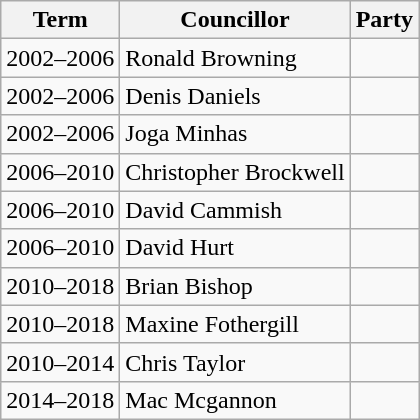<table class="wikitable">
<tr>
<th>Term</th>
<th>Councillor</th>
<th colspan=2>Party</th>
</tr>
<tr>
<td>2002–2006</td>
<td>Ronald Browning</td>
<td></td>
</tr>
<tr>
<td>2002–2006</td>
<td>Denis Daniels</td>
<td></td>
</tr>
<tr>
<td>2002–2006</td>
<td>Joga Minhas</td>
<td></td>
</tr>
<tr>
<td>2006–2010</td>
<td>Christopher Brockwell</td>
<td></td>
</tr>
<tr>
<td>2006–2010</td>
<td>David Cammish</td>
<td></td>
</tr>
<tr>
<td>2006–2010</td>
<td>David Hurt</td>
<td></td>
</tr>
<tr>
<td>2010–2018</td>
<td>Brian Bishop</td>
<td></td>
</tr>
<tr>
<td>2010–2018</td>
<td>Maxine Fothergill</td>
<td></td>
</tr>
<tr>
<td>2010–2014</td>
<td>Chris Taylor</td>
<td></td>
</tr>
<tr>
<td>2014–2018</td>
<td>Mac Mcgannon</td>
<td></td>
</tr>
</table>
